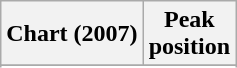<table class="wikitable sortable plainrowheaders" style="text-align:center">
<tr>
<th>Chart (2007)</th>
<th>Peak<br>position</th>
</tr>
<tr>
</tr>
<tr>
</tr>
<tr>
</tr>
<tr>
</tr>
<tr>
</tr>
</table>
